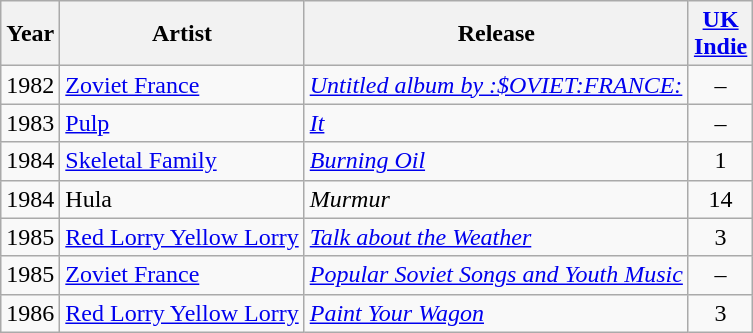<table class="wikitable">
<tr>
<th>Year</th>
<th>Artist</th>
<th>Release</th>
<th><a href='#'>UK <br> Indie</a></th>
</tr>
<tr>
<td>1982</td>
<td><a href='#'>Zoviet France</a></td>
<td><em><a href='#'>Untitled album by :$OVIET:FRANCE:</a></em></td>
<td align="center">–</td>
</tr>
<tr>
<td>1983</td>
<td><a href='#'>Pulp</a></td>
<td><em><a href='#'>It</a></em></td>
<td align="center">–</td>
</tr>
<tr>
<td>1984</td>
<td><a href='#'>Skeletal Family</a></td>
<td><em><a href='#'>Burning Oil</a></em></td>
<td align="center">1</td>
</tr>
<tr>
<td>1984</td>
<td>Hula</td>
<td><em>Murmur</em></td>
<td align="center">14</td>
</tr>
<tr>
<td>1985</td>
<td><a href='#'>Red Lorry Yellow Lorry</a></td>
<td><em><a href='#'>Talk about the Weather</a></em></td>
<td align="center">3</td>
</tr>
<tr>
<td>1985</td>
<td><a href='#'>Zoviet France</a></td>
<td><em><a href='#'>Popular Soviet Songs and Youth Music</a></em></td>
<td align="center">–</td>
</tr>
<tr>
<td>1986</td>
<td><a href='#'>Red Lorry Yellow Lorry</a></td>
<td><em><a href='#'>Paint Your Wagon</a></em></td>
<td align="center">3</td>
</tr>
</table>
